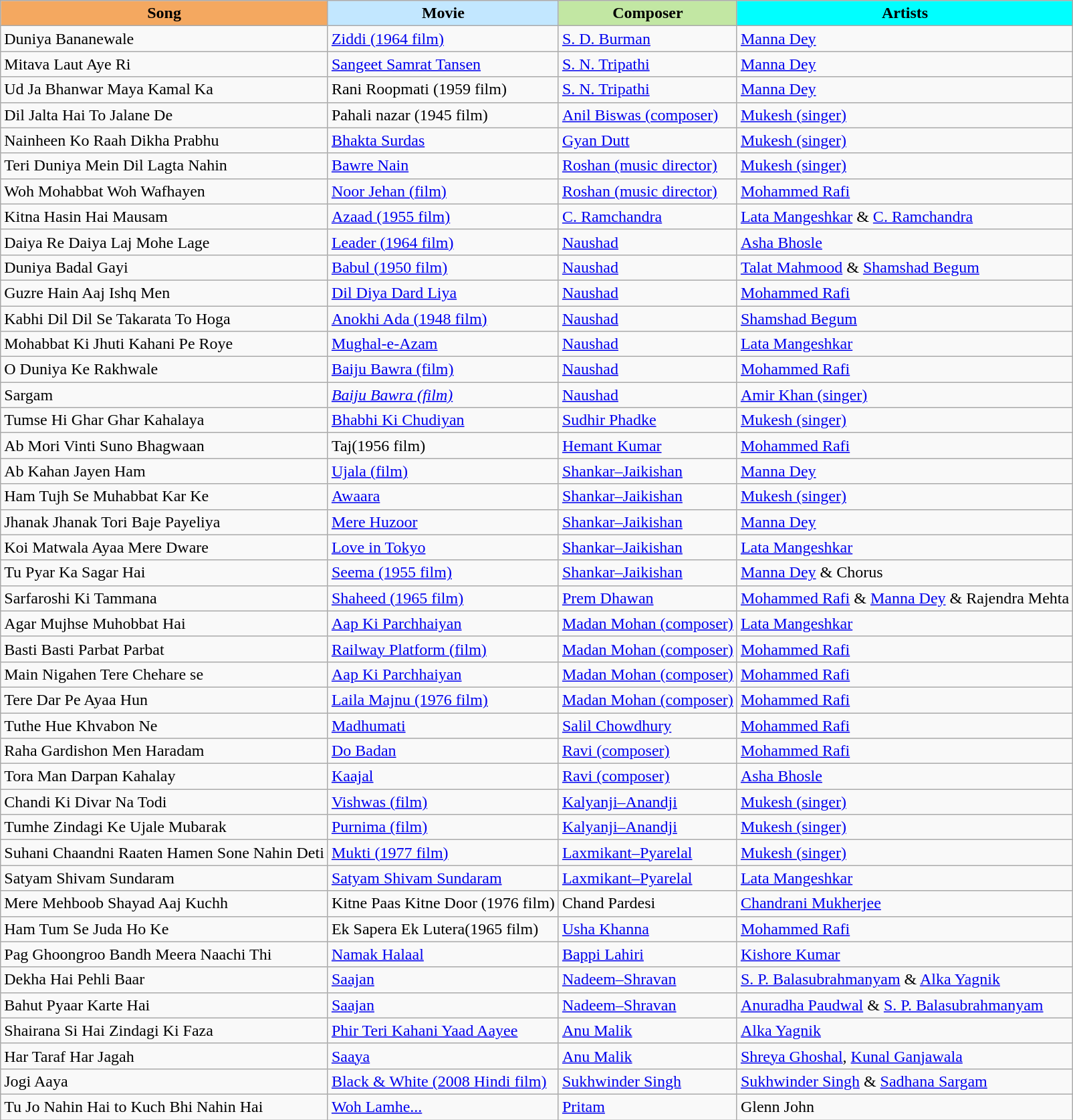<table class="wikitable sortable">
<tr>
<th style="background:#f4a860">Song</th>
<th style="background:#c2e7ff">Movie</th>
<th style="background:#c2e7a3">Composer</th>
<th style="background:#00ffff">Artists</th>
</tr>
<tr>
<td>Duniya Bananewale</td>
<td><a href='#'>Ziddi (1964 film)</a></td>
<td><a href='#'>S. D. Burman</a></td>
<td><a href='#'>Manna Dey</a></td>
</tr>
<tr>
<td>Mitava Laut Aye Ri</td>
<td><a href='#'>Sangeet Samrat Tansen</a></td>
<td><a href='#'>S. N. Tripathi</a></td>
<td><a href='#'>Manna Dey</a></td>
</tr>
<tr>
<td>Ud Ja Bhanwar Maya Kamal Ka</td>
<td>Rani Roopmati (1959 film)</td>
<td><a href='#'>S. N. Tripathi</a></td>
<td><a href='#'>Manna Dey</a></td>
</tr>
<tr>
<td>Dil Jalta Hai To Jalane De</td>
<td>Pahali nazar (1945 film)</td>
<td><a href='#'>Anil Biswas (composer)</a></td>
<td><a href='#'>Mukesh (singer)</a></td>
</tr>
<tr>
<td>Nainheen Ko Raah Dikha Prabhu</td>
<td><a href='#'>Bhakta Surdas</a></td>
<td><a href='#'>Gyan Dutt</a></td>
<td><a href='#'>Mukesh (singer)</a></td>
</tr>
<tr>
<td>Teri Duniya Mein Dil Lagta Nahin</td>
<td><a href='#'>Bawre Nain</a></td>
<td><a href='#'>Roshan (music director)</a></td>
<td><a href='#'>Mukesh (singer)</a></td>
</tr>
<tr>
<td>Woh Mohabbat Woh Wafhayen</td>
<td><a href='#'>Noor Jehan (film)</a></td>
<td><a href='#'>Roshan (music director)</a></td>
<td><a href='#'>Mohammed Rafi</a></td>
</tr>
<tr>
<td>Kitna Hasin Hai Mausam</td>
<td><a href='#'>Azaad (1955 film)</a></td>
<td><a href='#'>C. Ramchandra</a></td>
<td><a href='#'>Lata Mangeshkar</a> & <a href='#'>C. Ramchandra</a></td>
</tr>
<tr>
<td>Daiya Re Daiya Laj Mohe Lage</td>
<td><a href='#'>Leader (1964 film)</a></td>
<td><a href='#'>Naushad</a></td>
<td><a href='#'>Asha Bhosle</a></td>
</tr>
<tr>
<td>Duniya Badal Gayi</td>
<td><a href='#'>Babul (1950 film)</a></td>
<td><a href='#'>Naushad</a></td>
<td><a href='#'>Talat Mahmood</a> & <a href='#'>Shamshad Begum</a></td>
</tr>
<tr>
<td>Guzre Hain Aaj Ishq Men</td>
<td><a href='#'>Dil Diya Dard Liya</a></td>
<td><a href='#'>Naushad</a></td>
<td><a href='#'>Mohammed Rafi</a></td>
</tr>
<tr>
<td>Kabhi Dil Dil Se Takarata To Hoga</td>
<td><a href='#'>Anokhi Ada (1948 film)</a></td>
<td><a href='#'>Naushad</a></td>
<td><a href='#'>Shamshad Begum</a></td>
</tr>
<tr>
<td>Mohabbat Ki Jhuti Kahani Pe Roye</td>
<td><a href='#'>Mughal-e-Azam</a></td>
<td><a href='#'>Naushad</a></td>
<td><a href='#'>Lata Mangeshkar</a></td>
</tr>
<tr>
<td>O Duniya Ke Rakhwale</td>
<td><a href='#'>Baiju Bawra (film)</a></td>
<td><a href='#'>Naushad</a></td>
<td><a href='#'>Mohammed Rafi</a></td>
</tr>
<tr>
<td>Sargam</td>
<td><em><a href='#'>Baiju Bawra (film)</a></em></td>
<td><a href='#'>Naushad</a></td>
<td><a href='#'>Amir Khan (singer)</a></td>
</tr>
<tr>
<td>Tumse Hi Ghar Ghar Kahalaya</td>
<td><a href='#'>Bhabhi Ki Chudiyan</a></td>
<td><a href='#'>Sudhir Phadke</a></td>
<td><a href='#'>Mukesh (singer)</a></td>
</tr>
<tr>
<td>Ab Mori Vinti Suno Bhagwaan</td>
<td>Taj(1956 film)</td>
<td><a href='#'>Hemant Kumar</a></td>
<td><a href='#'>Mohammed Rafi</a></td>
</tr>
<tr>
<td>Ab Kahan Jayen Ham</td>
<td><a href='#'>Ujala (film)</a></td>
<td><a href='#'>Shankar–Jaikishan</a></td>
<td><a href='#'>Manna Dey</a></td>
</tr>
<tr>
<td>Ham Tujh Se Muhabbat Kar Ke</td>
<td><a href='#'>Awaara</a></td>
<td><a href='#'>Shankar–Jaikishan</a></td>
<td><a href='#'>Mukesh (singer)</a></td>
</tr>
<tr>
<td>Jhanak Jhanak Tori Baje Payeliya</td>
<td><a href='#'>Mere Huzoor</a></td>
<td><a href='#'>Shankar–Jaikishan</a></td>
<td><a href='#'>Manna Dey</a></td>
</tr>
<tr>
<td>Koi Matwala Ayaa Mere Dware</td>
<td><a href='#'>Love in Tokyo</a></td>
<td><a href='#'>Shankar–Jaikishan</a></td>
<td><a href='#'>Lata Mangeshkar</a></td>
</tr>
<tr>
<td>Tu Pyar Ka Sagar Hai</td>
<td><a href='#'>Seema (1955 film)</a></td>
<td><a href='#'>Shankar–Jaikishan</a></td>
<td><a href='#'>Manna Dey</a> & Chorus</td>
</tr>
<tr>
<td>Sarfaroshi Ki Tammana</td>
<td><a href='#'>Shaheed (1965 film)</a></td>
<td><a href='#'>Prem Dhawan</a></td>
<td><a href='#'>Mohammed Rafi</a> & <a href='#'>Manna Dey</a> & Rajendra Mehta</td>
</tr>
<tr>
<td>Agar Mujhse Muhobbat Hai</td>
<td><a href='#'>Aap Ki Parchhaiyan</a></td>
<td><a href='#'>Madan Mohan (composer)</a></td>
<td><a href='#'>Lata Mangeshkar</a></td>
</tr>
<tr>
<td>Basti Basti Parbat Parbat</td>
<td><a href='#'>Railway Platform (film)</a></td>
<td><a href='#'>Madan Mohan (composer)</a></td>
<td><a href='#'>Mohammed Rafi</a></td>
</tr>
<tr>
<td>Main Nigahen Tere Chehare se</td>
<td><a href='#'>Aap Ki Parchhaiyan</a></td>
<td><a href='#'>Madan Mohan (composer)</a></td>
<td><a href='#'>Mohammed Rafi</a></td>
</tr>
<tr>
<td>Tere Dar Pe Ayaa Hun</td>
<td><a href='#'>Laila Majnu (1976 film)</a></td>
<td><a href='#'>Madan Mohan (composer)</a></td>
<td><a href='#'>Mohammed Rafi</a></td>
</tr>
<tr>
<td>Tuthe Hue Khvabon Ne</td>
<td><a href='#'>Madhumati</a></td>
<td><a href='#'>Salil Chowdhury</a></td>
<td><a href='#'>Mohammed Rafi</a></td>
</tr>
<tr>
<td>Raha Gardishon Men Haradam</td>
<td><a href='#'>Do Badan</a></td>
<td><a href='#'>Ravi (composer)</a></td>
<td><a href='#'>Mohammed Rafi</a></td>
</tr>
<tr>
<td>Tora Man Darpan Kahalay</td>
<td><a href='#'>Kaajal</a></td>
<td><a href='#'>Ravi (composer)</a></td>
<td><a href='#'>Asha Bhosle</a></td>
</tr>
<tr>
<td>Chandi Ki Divar Na Todi</td>
<td><a href='#'>Vishwas (film)</a></td>
<td><a href='#'>Kalyanji–Anandji</a></td>
<td><a href='#'>Mukesh (singer)</a></td>
</tr>
<tr>
<td>Tumhe Zindagi Ke Ujale Mubarak</td>
<td><a href='#'>Purnima (film)</a></td>
<td><a href='#'>Kalyanji–Anandji</a></td>
<td><a href='#'>Mukesh (singer)</a></td>
</tr>
<tr>
<td>Suhani Chaandni Raaten Hamen Sone Nahin Deti</td>
<td><a href='#'>Mukti (1977 film)</a></td>
<td><a href='#'>Laxmikant–Pyarelal</a></td>
<td><a href='#'>Mukesh (singer)</a></td>
</tr>
<tr>
<td>Satyam Shivam Sundaram</td>
<td><a href='#'>Satyam Shivam Sundaram</a></td>
<td><a href='#'>Laxmikant–Pyarelal</a></td>
<td><a href='#'>Lata Mangeshkar</a></td>
</tr>
<tr>
<td>Mere Mehboob Shayad Aaj Kuchh</td>
<td>Kitne Paas Kitne Door (1976 film)</td>
<td>Chand Pardesi</td>
<td><a href='#'>Chandrani Mukherjee</a></td>
</tr>
<tr>
<td>Ham Tum Se Juda Ho Ke</td>
<td>Ek Sapera Ek Lutera(1965 film)</td>
<td><a href='#'>Usha Khanna</a></td>
<td><a href='#'>Mohammed Rafi</a></td>
</tr>
<tr>
<td>Pag Ghoongroo Bandh Meera Naachi Thi</td>
<td><a href='#'>Namak Halaal</a></td>
<td><a href='#'>Bappi Lahiri</a></td>
<td><a href='#'>Kishore Kumar</a></td>
</tr>
<tr>
<td>Dekha Hai Pehli Baar</td>
<td><a href='#'>Saajan</a></td>
<td><a href='#'>Nadeem–Shravan</a></td>
<td><a href='#'>S. P. Balasubrahmanyam</a> & <a href='#'>Alka Yagnik</a></td>
</tr>
<tr>
<td>Bahut Pyaar Karte Hai</td>
<td><a href='#'>Saajan</a></td>
<td><a href='#'>Nadeem–Shravan</a></td>
<td><a href='#'>Anuradha Paudwal</a> & <a href='#'>S. P. Balasubrahmanyam</a></td>
</tr>
<tr>
<td>Shairana Si Hai Zindagi Ki Faza</td>
<td><a href='#'>Phir Teri Kahani Yaad Aayee</a></td>
<td><a href='#'>Anu Malik</a></td>
<td><a href='#'>Alka Yagnik</a></td>
</tr>
<tr>
<td>Har Taraf Har Jagah</td>
<td><a href='#'>Saaya</a></td>
<td><a href='#'>Anu Malik</a></td>
<td><a href='#'>Shreya Ghoshal</a>, <a href='#'>Kunal Ganjawala</a></td>
</tr>
<tr>
<td>Jogi Aaya</td>
<td><a href='#'>Black & White (2008 Hindi film)</a></td>
<td><a href='#'>Sukhwinder Singh</a></td>
<td><a href='#'>Sukhwinder Singh</a> & <a href='#'>Sadhana Sargam</a></td>
</tr>
<tr>
<td>Tu Jo Nahin Hai to Kuch Bhi Nahin Hai</td>
<td><a href='#'>Woh Lamhe...</a></td>
<td><a href='#'>Pritam</a></td>
<td>Glenn John</td>
</tr>
</table>
